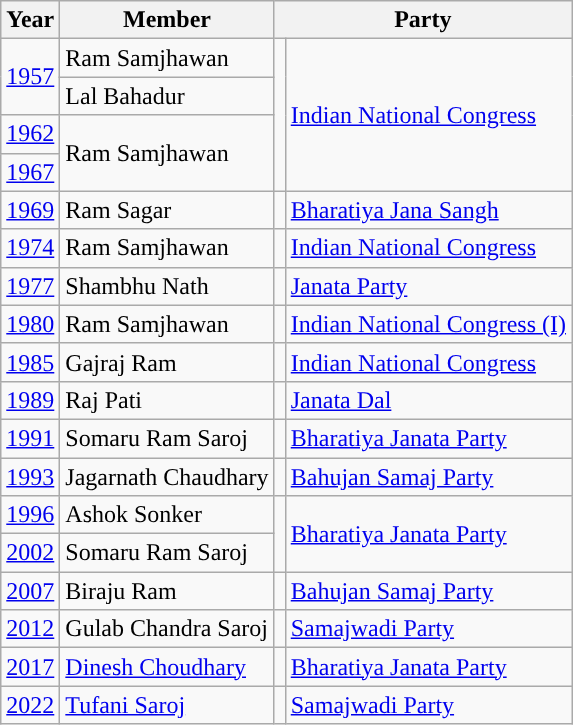<table class="wikitable">
<tr>
<th>Year</th>
<th>Member</th>
<th colspan="2">Party</th>
</tr>
<tr>
<td rowspan="2"><a href='#'>1957</a></td>
<td>Ram Samjhawan</td>
<td rowspan="4" style="background-color: "></td>
<td rowspan="4"><a href='#'>Indian National Congress</a></td>
</tr>
<tr>
<td>Lal Bahadur</td>
</tr>
<tr>
<td><a href='#'>1962</a></td>
<td rowspan="2">Ram Samjhawan</td>
</tr>
<tr>
<td><a href='#'>1967</a></td>
</tr>
<tr>
<td><a href='#'>1969</a></td>
<td>Ram Sagar</td>
<td style="background-color: "></td>
<td><a href='#'>Bharatiya Jana Sangh</a></td>
</tr>
<tr>
<td><a href='#'>1974</a></td>
<td>Ram Samjhawan</td>
<td style="background-color: "></td>
<td><a href='#'>Indian National Congress</a></td>
</tr>
<tr>
<td><a href='#'>1977</a></td>
<td>Shambhu Nath</td>
<td style="background-color: "></td>
<td><a href='#'>Janata Party</a></td>
</tr>
<tr>
<td><a href='#'>1980</a></td>
<td>Ram Samjhawan</td>
<td style="background-color: "></td>
<td><a href='#'>Indian National Congress (I)</a></td>
</tr>
<tr>
<td><a href='#'>1985</a></td>
<td>Gajraj Ram</td>
<td style="background-color: "></td>
<td><a href='#'>Indian National Congress</a></td>
</tr>
<tr>
<td><a href='#'>1989</a></td>
<td>Raj Pati</td>
<td style="background-color: "></td>
<td><a href='#'>Janata Dal</a></td>
</tr>
<tr>
<td><a href='#'>1991</a></td>
<td>Somaru Ram Saroj</td>
<td style="background-color: "></td>
<td><a href='#'>Bharatiya Janata Party</a></td>
</tr>
<tr>
<td><a href='#'>1993</a></td>
<td>Jagarnath Chaudhary</td>
<td style="background-color: "></td>
<td><a href='#'>Bahujan Samaj Party</a></td>
</tr>
<tr>
<td><a href='#'>1996</a></td>
<td>Ashok Sonker</td>
<td rowspan="2" style="background-color: "></td>
<td rowspan="2"><a href='#'>Bharatiya Janata Party</a></td>
</tr>
<tr>
<td><a href='#'>2002</a></td>
<td>Somaru Ram Saroj</td>
</tr>
<tr>
<td><a href='#'>2007</a></td>
<td>Biraju Ram</td>
<td style="background-color: "></td>
<td><a href='#'>Bahujan Samaj Party</a></td>
</tr>
<tr>
<td><a href='#'>2012</a></td>
<td>Gulab Chandra Saroj</td>
<td style="background-color: "></td>
<td><a href='#'>Samajwadi Party</a></td>
</tr>
<tr>
<td><a href='#'>2017</a></td>
<td><a href='#'>Dinesh Choudhary</a></td>
<td style="background-color: "></td>
<td><a href='#'>Bharatiya Janata Party</a></td>
</tr>
<tr>
<td><a href='#'>2022</a></td>
<td><a href='#'>Tufani Saroj</a></td>
<td style="background-color: "></td>
<td><a href='#'>Samajwadi Party</a></td>
</tr>
</table>
